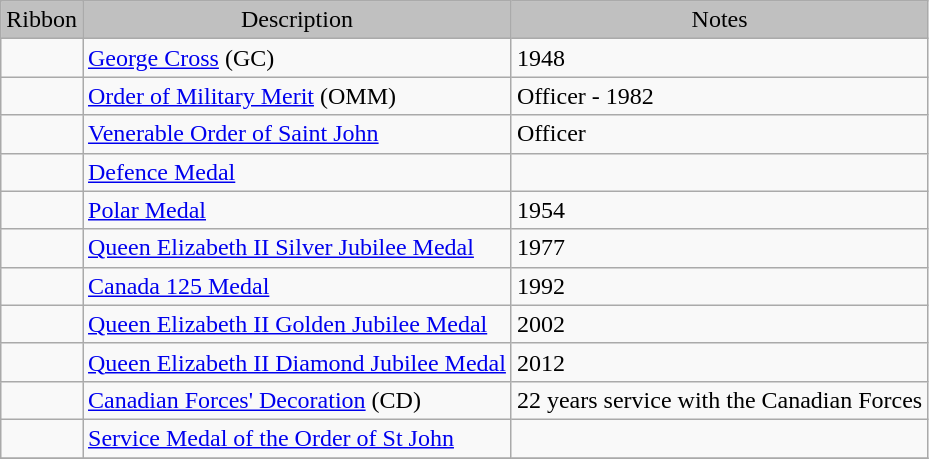<table class="wikitable">
<tr bgcolor="silver" align="center">
<td>Ribbon</td>
<td>Description</td>
<td>Notes</td>
</tr>
<tr>
<td></td>
<td><a href='#'>George Cross</a> (GC)</td>
<td>1948</td>
</tr>
<tr>
<td></td>
<td><a href='#'>Order of Military Merit</a> (OMM)</td>
<td>Officer - 1982</td>
</tr>
<tr>
<td></td>
<td><a href='#'>Venerable Order of Saint John</a></td>
<td>Officer</td>
</tr>
<tr>
<td></td>
<td><a href='#'>Defence Medal</a></td>
<td></td>
</tr>
<tr>
<td></td>
<td><a href='#'>Polar Medal</a></td>
<td>1954</td>
</tr>
<tr>
<td></td>
<td><a href='#'>Queen Elizabeth II Silver Jubilee Medal</a></td>
<td>1977</td>
</tr>
<tr>
<td></td>
<td><a href='#'>Canada 125 Medal</a></td>
<td>1992</td>
</tr>
<tr>
<td></td>
<td><a href='#'>Queen Elizabeth II Golden Jubilee Medal</a></td>
<td>2002</td>
</tr>
<tr>
<td></td>
<td><a href='#'>Queen Elizabeth II Diamond Jubilee Medal</a></td>
<td>2012</td>
</tr>
<tr>
<td></td>
<td><a href='#'>Canadian Forces' Decoration</a> (CD)</td>
<td>22 years service with the Canadian Forces</td>
</tr>
<tr>
<td></td>
<td><a href='#'>Service Medal of the Order of St John</a></td>
<td></td>
</tr>
<tr>
</tr>
</table>
